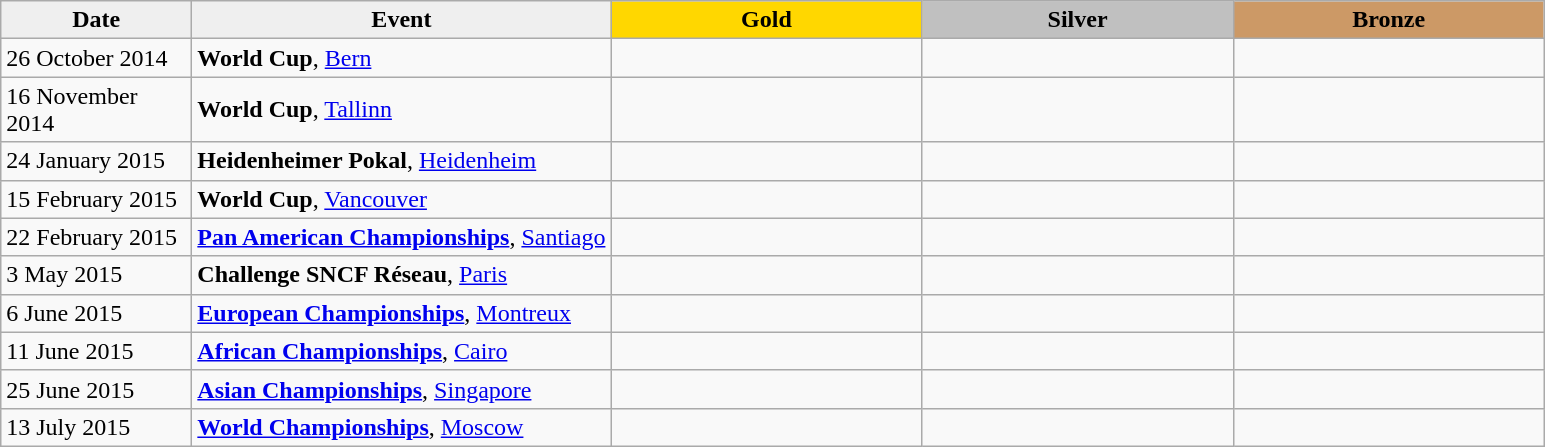<table class="wikitable plainrowheaders" border="1" style="font-size:100%">
<tr align=center>
<th scope=col style="width:120px; background: #efefef;">Date</th>
<th scope=col style="background: #efefef;">Event</th>
<th scope=col colspan=1 style="width:200px; background: gold;">Gold</th>
<th scope=col colspan=1 style="width:200px; background: silver;">Silver</th>
<th scope=col colspan=1 style="width:200px; background: #cc9966;">Bronze</th>
</tr>
<tr>
<td>26 October 2014</td>
<td><strong>World Cup</strong>, <a href='#'>Bern</a></td>
<td></td>
<td></td>
<td></td>
</tr>
<tr>
<td>16 November 2014</td>
<td><strong>World Cup</strong>, <a href='#'>Tallinn</a></td>
<td></td>
<td></td>
<td></td>
</tr>
<tr>
<td>24 January 2015</td>
<td><strong>Heidenheimer Pokal</strong>, <a href='#'>Heidenheim</a></td>
<td></td>
<td></td>
<td></td>
</tr>
<tr>
<td>15 February 2015</td>
<td><strong>World Cup</strong>, <a href='#'>Vancouver</a></td>
<td></td>
<td></td>
<td></td>
</tr>
<tr>
<td>22 February 2015</td>
<td><strong><a href='#'>Pan American Championships</a></strong>, <a href='#'>Santiago</a></td>
<td></td>
<td></td>
<td></td>
</tr>
<tr>
<td>3 May 2015</td>
<td><strong>Challenge SNCF Réseau</strong>, <a href='#'>Paris</a></td>
<td></td>
<td></td>
<td></td>
</tr>
<tr>
<td>6 June 2015</td>
<td><strong><a href='#'>European Championships</a></strong>, <a href='#'>Montreux</a></td>
<td></td>
<td></td>
<td></td>
</tr>
<tr>
<td>11 June 2015</td>
<td><strong><a href='#'>African Championships</a></strong>, <a href='#'>Cairo</a></td>
<td></td>
<td></td>
<td></td>
</tr>
<tr>
<td>25 June 2015</td>
<td><strong><a href='#'>Asian Championships</a></strong>, <a href='#'>Singapore</a></td>
<td></td>
<td></td>
<td></td>
</tr>
<tr>
<td>13 July 2015</td>
<td><strong><a href='#'>World Championships</a></strong>, <a href='#'>Moscow</a></td>
<td></td>
<td></td>
<td></td>
</tr>
</table>
